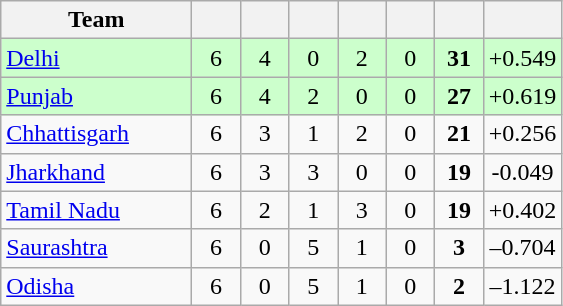<table class="wikitable" style="text-align:center">
<tr>
<th style="width:120px">Team</th>
<th style="width:25px"></th>
<th style="width:25px"></th>
<th style="width:25px"></th>
<th style="width:25px"></th>
<th style="width:25px"></th>
<th style="width:25px"></th>
<th style="width:40px;"></th>
</tr>
<tr style="background:#cfc;">
<td style="text-align:left"><a href='#'>Delhi</a></td>
<td>6</td>
<td>4</td>
<td>0</td>
<td>2</td>
<td>0</td>
<td><strong>31</strong></td>
<td>+0.549</td>
</tr>
<tr style="background:#cfc;">
<td style="text-align:left"><a href='#'>Punjab</a></td>
<td>6</td>
<td>4</td>
<td>2</td>
<td>0</td>
<td>0</td>
<td><strong>27</strong></td>
<td>+0.619</td>
</tr>
<tr>
<td style="text-align:left"><a href='#'>Chhattisgarh</a></td>
<td>6</td>
<td>3</td>
<td>1</td>
<td>2</td>
<td>0</td>
<td><strong>21</strong></td>
<td>+0.256</td>
</tr>
<tr>
<td style="text-align:left"><a href='#'>Jharkhand</a></td>
<td>6</td>
<td>3</td>
<td>3</td>
<td>0</td>
<td>0</td>
<td><strong>19</strong></td>
<td>-0.049</td>
</tr>
<tr>
<td style="text-align:left"><a href='#'>Tamil Nadu</a></td>
<td>6</td>
<td>2</td>
<td>1</td>
<td>3</td>
<td>0</td>
<td><strong>19</strong></td>
<td>+0.402</td>
</tr>
<tr>
<td style="text-align:left"><a href='#'>Saurashtra</a></td>
<td>6</td>
<td>0</td>
<td>5</td>
<td>1</td>
<td>0</td>
<td><strong>3</strong></td>
<td>–0.704</td>
</tr>
<tr>
<td style="text-align:left"><a href='#'>Odisha</a></td>
<td>6</td>
<td>0</td>
<td>5</td>
<td>1</td>
<td>0</td>
<td><strong>2</strong></td>
<td>–1.122</td>
</tr>
</table>
